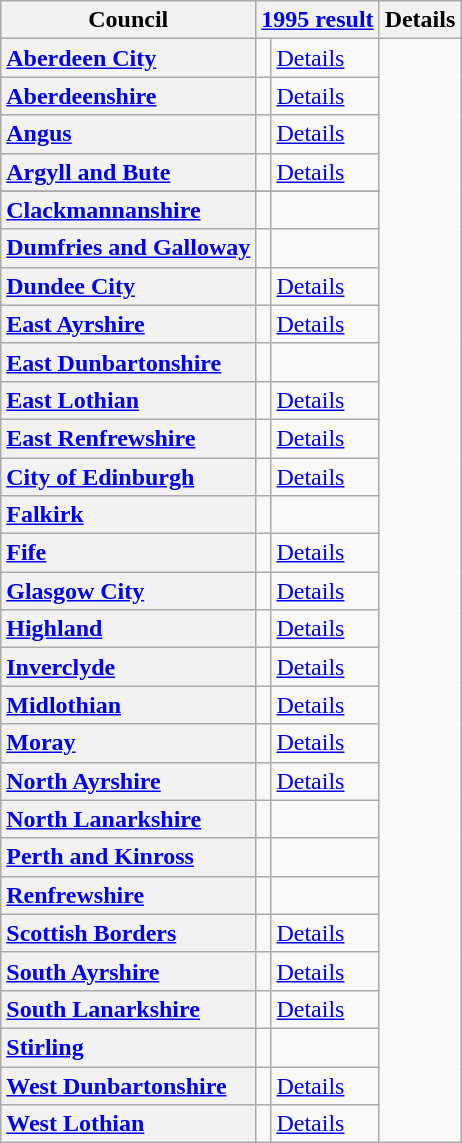<table class="wikitable">
<tr>
<th scope="col">Council</th>
<th scope="col"  colspan="2"><a href='#'>1995 result</a></th>
<th scope="col">Details</th>
</tr>
<tr>
<th scope="row" style="text-align: left;"><a href='#'>Aberdeen City</a></th>
<td></td>
<td><a href='#'>Details</a></td>
</tr>
<tr>
<th scope="row" style="text-align: left;"><a href='#'>Aberdeenshire</a></th>
<td></td>
<td><a href='#'>Details</a></td>
</tr>
<tr>
<th scope="row" style="text-align: left;"><a href='#'>Angus</a></th>
<td></td>
<td><a href='#'>Details</a></td>
</tr>
<tr>
<th scope="row" style="text-align: left;"><a href='#'>Argyll and Bute</a></th>
<td></td>
<td><a href='#'>Details</a></td>
</tr>
<tr>
</tr>
<tr>
<th scope="row" style="text-align: left;"><a href='#'>Clackmannanshire</a></th>
<td></td>
<td></td>
</tr>
<tr>
<th scope="row" style="text-align: left;"><a href='#'>Dumfries and Galloway</a></th>
<td></td>
<td></td>
</tr>
<tr>
<th scope="row" style="text-align: left;"><a href='#'>Dundee City</a></th>
<td></td>
<td><a href='#'>Details</a></td>
</tr>
<tr>
<th scope="row" style="text-align: left;"><a href='#'>East Ayrshire</a></th>
<td></td>
<td><a href='#'>Details</a></td>
</tr>
<tr>
<th scope="row" style="text-align: left;"><a href='#'>East Dunbartonshire</a></th>
<td></td>
<td></td>
</tr>
<tr>
<th scope="row" style="text-align: left;"><a href='#'>East Lothian</a></th>
<td></td>
<td><a href='#'>Details</a></td>
</tr>
<tr>
<th scope="row" style="text-align: left;"><a href='#'>East Renfrewshire</a></th>
<td></td>
<td><a href='#'>Details</a></td>
</tr>
<tr>
<th scope="row" style="text-align: left;"><a href='#'>City of Edinburgh</a></th>
<td></td>
<td><a href='#'>Details</a></td>
</tr>
<tr>
<th scope="row" style="text-align: left;"><a href='#'>Falkirk</a></th>
<td></td>
<td></td>
</tr>
<tr>
<th scope="row" style="text-align: left;"><a href='#'>Fife</a></th>
<td></td>
<td><a href='#'>Details</a></td>
</tr>
<tr>
<th scope="row" style="text-align: left;"><a href='#'>Glasgow City</a></th>
<td></td>
<td><a href='#'>Details</a></td>
</tr>
<tr>
<th scope="row" style="text-align: left;"><a href='#'>Highland</a></th>
<td></td>
<td><a href='#'>Details</a></td>
</tr>
<tr>
<th scope="row" style="text-align: left;"><a href='#'>Inverclyde</a></th>
<td></td>
<td><a href='#'>Details</a></td>
</tr>
<tr>
<th scope="row" style="text-align: left;"><a href='#'>Midlothian</a></th>
<td></td>
<td><a href='#'>Details</a></td>
</tr>
<tr>
<th scope="row" style="text-align: left;"><a href='#'>Moray</a></th>
<td></td>
<td><a href='#'>Details</a></td>
</tr>
<tr>
<th scope="row" style="text-align: left;"><a href='#'>North Ayrshire</a></th>
<td></td>
<td><a href='#'>Details</a></td>
</tr>
<tr>
<th scope="row" style="text-align: left;"><a href='#'>North Lanarkshire</a></th>
<td></td>
<td></td>
</tr>
<tr>
<th scope="row" style="text-align: left;"><a href='#'>Perth and Kinross</a></th>
<td></td>
<td></td>
</tr>
<tr>
<th scope="row" style="text-align: left;"><a href='#'>Renfrewshire</a></th>
<td></td>
<td></td>
</tr>
<tr>
<th scope="row" style="text-align: left;"><a href='#'>Scottish Borders</a></th>
<td></td>
<td><a href='#'>Details</a></td>
</tr>
<tr>
<th scope="row" style="text-align: left;"><a href='#'>South Ayrshire</a></th>
<td></td>
<td><a href='#'>Details</a></td>
</tr>
<tr>
<th scope="row" style="text-align: left;"><a href='#'>South Lanarkshire</a></th>
<td></td>
<td><a href='#'>Details</a></td>
</tr>
<tr>
<th scope="row" style="text-align: left;"><a href='#'>Stirling</a></th>
<td></td>
<td></td>
</tr>
<tr>
<th scope="row" style="text-align: left;"><a href='#'>West Dunbartonshire</a></th>
<td></td>
<td><a href='#'>Details</a></td>
</tr>
<tr>
<th scope="row" style="text-align: left;"><a href='#'>West Lothian</a></th>
<td></td>
<td><a href='#'>Details</a></td>
</tr>
</table>
